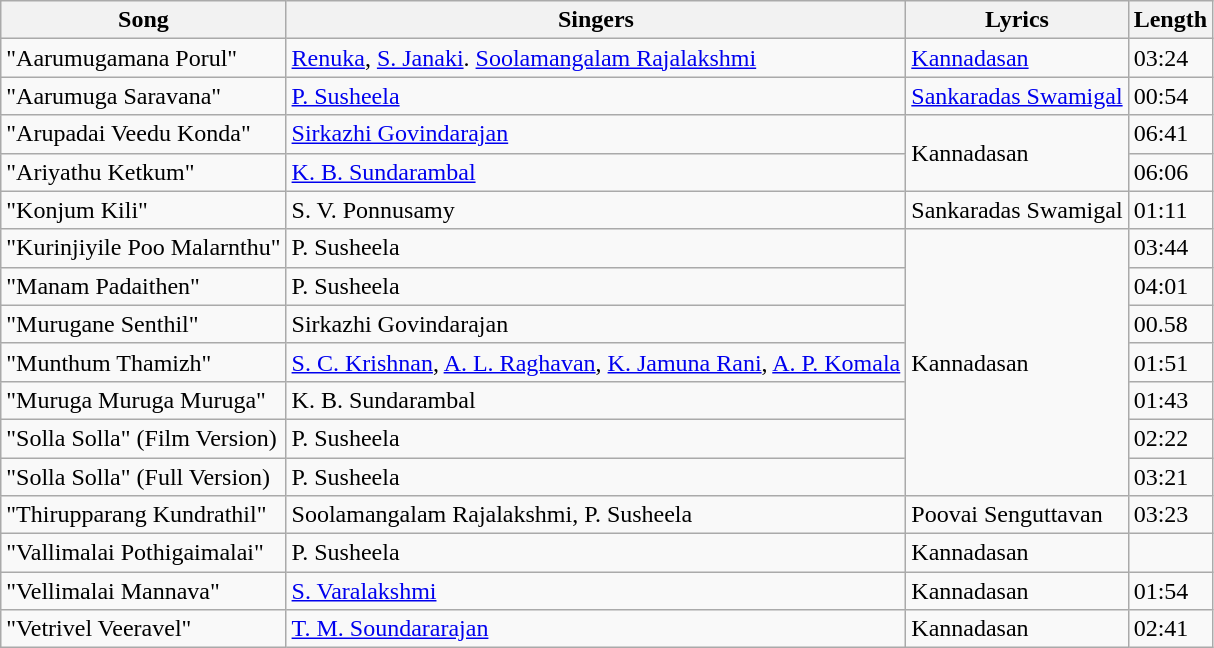<table class="wikitable">
<tr>
<th>Song</th>
<th>Singers</th>
<th>Lyrics</th>
<th>Length</th>
</tr>
<tr>
<td>"Aarumugamana Porul"</td>
<td><a href='#'>Renuka</a>, <a href='#'>S. Janaki</a>. <a href='#'>Soolamangalam Rajalakshmi</a></td>
<td><a href='#'>Kannadasan</a></td>
<td>03:24</td>
</tr>
<tr>
<td>"Aarumuga Saravana"</td>
<td><a href='#'>P. Susheela</a></td>
<td><a href='#'>Sankaradas Swamigal</a></td>
<td>00:54</td>
</tr>
<tr>
<td>"Arupadai Veedu Konda"</td>
<td><a href='#'>Sirkazhi Govindarajan</a></td>
<td rowspan="2">Kannadasan</td>
<td>06:41</td>
</tr>
<tr>
<td>"Ariyathu Ketkum"</td>
<td><a href='#'>K. B. Sundarambal</a></td>
<td>06:06</td>
</tr>
<tr>
<td>"Konjum Kili"</td>
<td>S. V. Ponnusamy</td>
<td>Sankaradas Swamigal</td>
<td>01:11</td>
</tr>
<tr>
<td>"Kurinjiyile Poo Malarnthu"</td>
<td>P. Susheela</td>
<td rowspan="7">Kannadasan</td>
<td>03:44</td>
</tr>
<tr>
<td>"Manam Padaithen"</td>
<td>P. Susheela</td>
<td>04:01</td>
</tr>
<tr>
<td>"Murugane Senthil"</td>
<td>Sirkazhi Govindarajan</td>
<td>00.58</td>
</tr>
<tr>
<td>"Munthum Thamizh"</td>
<td><a href='#'>S. C. Krishnan</a>, <a href='#'>A. L. Raghavan</a>, <a href='#'>K. Jamuna Rani</a>, <a href='#'>A. P. Komala</a></td>
<td>01:51</td>
</tr>
<tr>
<td>"Muruga Muruga Muruga"</td>
<td>K. B. Sundarambal</td>
<td>01:43</td>
</tr>
<tr>
<td>"Solla Solla" (Film Version)</td>
<td>P. Susheela</td>
<td>02:22</td>
</tr>
<tr>
<td>"Solla Solla" (Full Version)</td>
<td>P. Susheela</td>
<td>03:21</td>
</tr>
<tr>
<td>"Thirupparang Kundrathil"</td>
<td>Soolamangalam Rajalakshmi, P. Susheela</td>
<td>Poovai Senguttavan</td>
<td>03:23</td>
</tr>
<tr>
<td>"Vallimalai Pothigaimalai"</td>
<td>P. Susheela</td>
<td>Kannadasan</td>
<td></td>
</tr>
<tr>
<td>"Vellimalai Mannava"</td>
<td><a href='#'>S. Varalakshmi</a></td>
<td>Kannadasan</td>
<td>01:54</td>
</tr>
<tr>
<td>"Vetrivel Veeravel"</td>
<td><a href='#'>T. M. Soundararajan</a></td>
<td>Kannadasan</td>
<td>02:41</td>
</tr>
</table>
